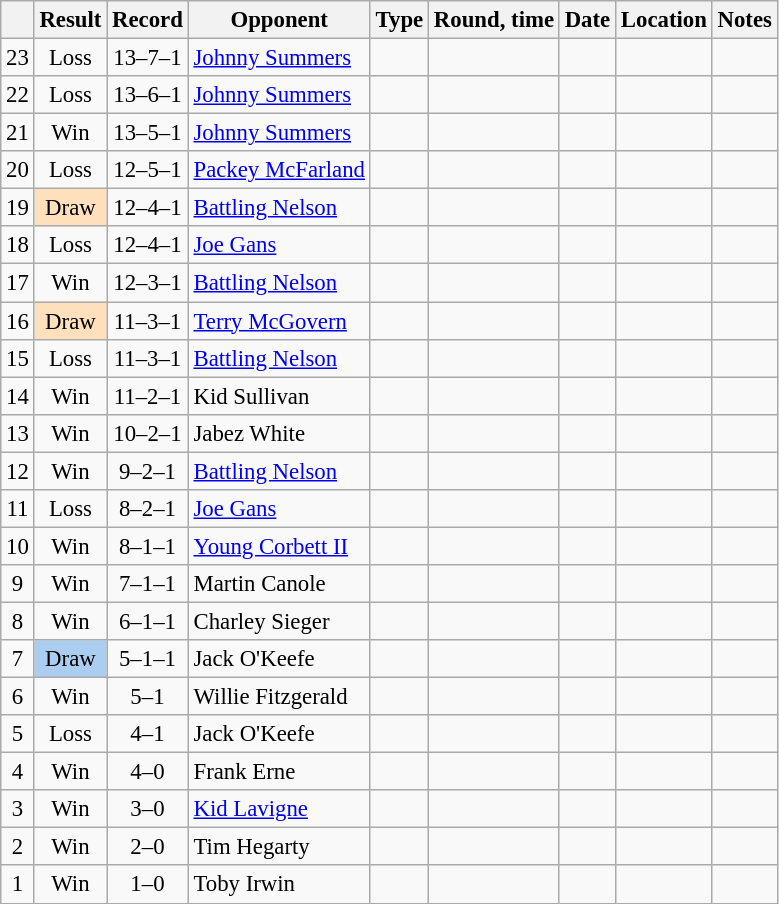<table class="wikitable" style="text-align:center; font-size:95%">
<tr>
<th></th>
<th>Result</th>
<th>Record</th>
<th>Opponent</th>
<th>Type</th>
<th>Round, time</th>
<th>Date</th>
<th>Location</th>
<th>Notes</th>
</tr>
<tr align=center>
<td>23</td>
<td>Loss</td>
<td>13–7–1 </td>
<td align=left> <a href='#'>Johnny Summers</a></td>
<td></td>
<td></td>
<td></td>
<td align=left></td>
<td align=left></td>
</tr>
<tr align=center>
<td>22</td>
<td>Loss</td>
<td>13–6–1 </td>
<td align=left> <a href='#'>Johnny Summers</a></td>
<td></td>
<td></td>
<td></td>
<td align=left></td>
<td align=left></td>
</tr>
<tr align=center>
<td>21</td>
<td>Win</td>
<td>13–5–1 </td>
<td align=left> <a href='#'>Johnny Summers</a></td>
<td></td>
<td></td>
<td></td>
<td align=left></td>
<td align=left></td>
</tr>
<tr align=center>
<td>20</td>
<td>Loss</td>
<td>12–5–1 </td>
<td align=left> <a href='#'>Packey McFarland</a></td>
<td></td>
<td></td>
<td></td>
<td align=left></td>
<td align=left></td>
</tr>
<tr align=center>
<td>19</td>
<td style="background:#FEE1BC">Draw</td>
<td>12–4–1 </td>
<td align=left> <a href='#'>Battling Nelson</a></td>
<td></td>
<td></td>
<td></td>
<td align=left></td>
<td align=left></td>
</tr>
<tr align=center>
<td>18</td>
<td>Loss</td>
<td>12–4–1 </td>
<td align=left> <a href='#'>Joe Gans</a></td>
<td></td>
<td></td>
<td></td>
<td align=left></td>
<td align=left></td>
</tr>
<tr align=center>
<td>17</td>
<td>Win</td>
<td>12–3–1 </td>
<td align=left> <a href='#'>Battling Nelson</a></td>
<td></td>
<td></td>
<td></td>
<td align=left></td>
<td align=left></td>
</tr>
<tr align=center>
<td>16</td>
<td style="background:#FEE1BC">Draw</td>
<td>11–3–1 </td>
<td align=left> <a href='#'>Terry McGovern</a></td>
<td></td>
<td></td>
<td></td>
<td align=left></td>
<td align=left></td>
</tr>
<tr align=center>
<td>15</td>
<td>Loss</td>
<td>11–3–1</td>
<td align=left> <a href='#'>Battling Nelson</a></td>
<td></td>
<td></td>
<td></td>
<td align=left></td>
<td align=left></td>
</tr>
<tr align=center>
<td>14</td>
<td>Win</td>
<td>11–2–1</td>
<td align=left> Kid Sullivan</td>
<td></td>
<td></td>
<td></td>
<td align=left></td>
<td align=left></td>
</tr>
<tr align=center>
<td>13</td>
<td>Win</td>
<td>10–2–1</td>
<td align=left> Jabez White</td>
<td></td>
<td></td>
<td></td>
<td align=left></td>
<td align=left></td>
</tr>
<tr align=center>
<td>12</td>
<td>Win</td>
<td>9–2–1</td>
<td align=left> <a href='#'>Battling Nelson</a></td>
<td></td>
<td></td>
<td></td>
<td align=left></td>
<td align=left></td>
</tr>
<tr align=center>
<td>11</td>
<td>Loss</td>
<td>8–2–1</td>
<td align=left> <a href='#'>Joe Gans</a></td>
<td></td>
<td></td>
<td></td>
<td align=left></td>
<td align=left></td>
</tr>
<tr align=center>
<td>10</td>
<td>Win</td>
<td>8–1–1</td>
<td align=left> <a href='#'>Young Corbett II</a></td>
<td></td>
<td></td>
<td></td>
<td align=left></td>
<td align=left></td>
</tr>
<tr align=center>
<td>9</td>
<td>Win</td>
<td>7–1–1</td>
<td align=left> Martin Canole</td>
<td></td>
<td></td>
<td></td>
<td align=left></td>
<td align=left></td>
</tr>
<tr align=center>
<td>8</td>
<td>Win</td>
<td>6–1–1</td>
<td align=left> Charley Sieger</td>
<td></td>
<td></td>
<td></td>
<td align=left></td>
<td align=left></td>
</tr>
<tr align=center>
<td>7</td>
<td style="background:#abcdef;">Draw</td>
<td>5–1–1</td>
<td align=left> Jack O'Keefe</td>
<td></td>
<td></td>
<td></td>
<td align=left></td>
<td align=left></td>
</tr>
<tr align=center>
<td>6</td>
<td>Win</td>
<td>5–1</td>
<td align=left> Willie Fitzgerald</td>
<td></td>
<td></td>
<td></td>
<td align=left></td>
<td align=left></td>
</tr>
<tr align=center>
<td>5</td>
<td>Loss</td>
<td>4–1</td>
<td align=left> Jack O'Keefe</td>
<td></td>
<td></td>
<td></td>
<td align=left></td>
<td align=left></td>
</tr>
<tr align=center>
<td>4</td>
<td>Win</td>
<td>4–0</td>
<td align=left> Frank Erne</td>
<td></td>
<td></td>
<td></td>
<td align=left></td>
<td align=left></td>
</tr>
<tr align=center>
<td>3</td>
<td>Win</td>
<td>3–0</td>
<td align=left> <a href='#'>Kid Lavigne</a></td>
<td></td>
<td></td>
<td></td>
<td align=left></td>
<td align=left></td>
</tr>
<tr align=center>
<td>2</td>
<td>Win</td>
<td>2–0</td>
<td align=left> Tim Hegarty</td>
<td></td>
<td></td>
<td></td>
<td align=left></td>
<td align=left></td>
</tr>
<tr align=center>
<td>1</td>
<td>Win</td>
<td>1–0</td>
<td align=left> Toby Irwin</td>
<td></td>
<td></td>
<td></td>
<td align=left></td>
<td align=left></td>
</tr>
</table>
